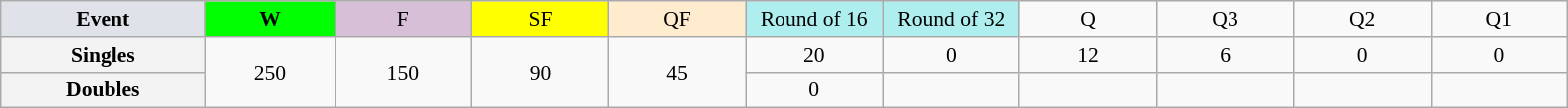<table class=wikitable style=font-size:90%;text-align:center>
<tr>
<td style="width:130px; background:#dfe2e9;"><strong>Event</strong></td>
<td style="width:80px; background:lime;"><strong>W</strong></td>
<td style="width:85px; background:thistle;">F</td>
<td style="width:85px; background:#ff0;">SF</td>
<td style="width:85px; background:#ffebcd;">QF</td>
<td style="width:85px; background:#afeeee;">Round of 16</td>
<td style="width:85px; background:#afeeee;">Round of 32</td>
<td width=85>Q</td>
<td width=85>Q3</td>
<td width=85>Q2</td>
<td width=85>Q1</td>
</tr>
<tr>
<th style="background:#f3f3f3;">Singles</th>
<td rowspan=2>250</td>
<td rowspan=2>150</td>
<td rowspan=2>90</td>
<td rowspan=2>45</td>
<td>20</td>
<td>0</td>
<td>12</td>
<td>6</td>
<td>0</td>
<td>0</td>
</tr>
<tr>
<th style="background:#f3f3f3;">Doubles</th>
<td>0</td>
<td></td>
<td></td>
<td></td>
<td></td>
<td></td>
</tr>
</table>
